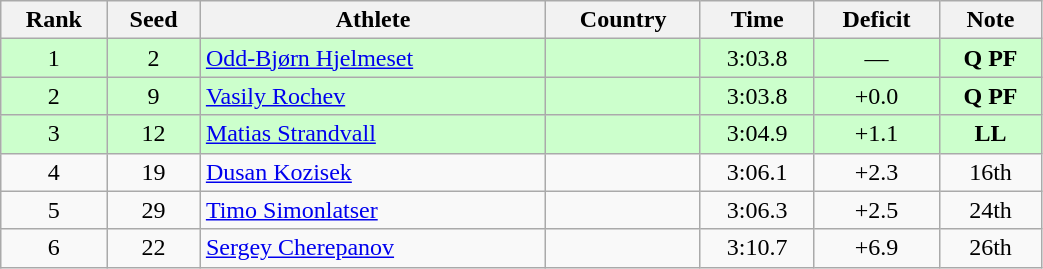<table class="wikitable sortable" style="text-align:center" width=55%>
<tr>
<th>Rank</th>
<th>Seed</th>
<th>Athlete</th>
<th>Country</th>
<th>Time</th>
<th>Deficit</th>
<th>Note</th>
</tr>
<tr bgcolor=ccffcc>
<td>1</td>
<td>2</td>
<td align=left><a href='#'>Odd-Bjørn Hjelmeset</a></td>
<td align=left></td>
<td>3:03.8</td>
<td>—</td>
<td><strong>Q</strong> <strong>PF</strong></td>
</tr>
<tr bgcolor=ccffcc>
<td>2</td>
<td>9</td>
<td align=left><a href='#'>Vasily Rochev</a></td>
<td align=left></td>
<td>3:03.8</td>
<td>+0.0</td>
<td><strong>Q</strong> <strong>PF</strong></td>
</tr>
<tr bgcolor=ccffcc>
<td>3</td>
<td>12</td>
<td align=left><a href='#'>Matias Strandvall</a></td>
<td align=left></td>
<td>3:04.9</td>
<td>+1.1</td>
<td><strong>LL</strong></td>
</tr>
<tr>
<td>4</td>
<td>19</td>
<td align=left><a href='#'>Dusan Kozisek</a></td>
<td align=left></td>
<td>3:06.1</td>
<td>+2.3</td>
<td>16th</td>
</tr>
<tr>
<td>5</td>
<td>29</td>
<td align=left><a href='#'>Timo Simonlatser</a></td>
<td align=left></td>
<td>3:06.3</td>
<td>+2.5</td>
<td>24th</td>
</tr>
<tr>
<td>6</td>
<td>22</td>
<td align=left><a href='#'>Sergey Cherepanov</a></td>
<td align=left></td>
<td>3:10.7</td>
<td>+6.9</td>
<td>26th</td>
</tr>
</table>
